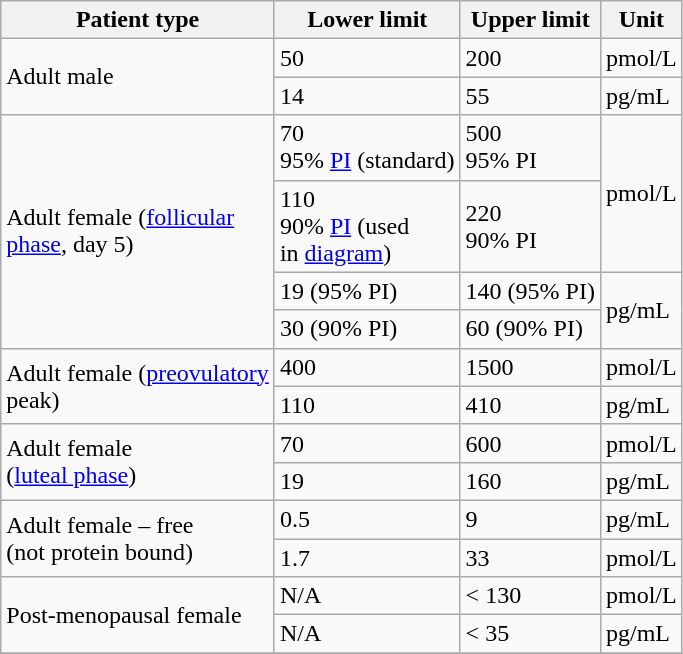<table class="wikitable" align="left">
<tr>
<th>Patient type</th>
<th>Lower limit</th>
<th>Upper limit</th>
<th>Unit</th>
</tr>
<tr>
<td rowspan=2>Adult male</td>
<td>50</td>
<td>200</td>
<td>pmol/L</td>
</tr>
<tr>
<td>14</td>
<td>55</td>
<td>pg/mL</td>
</tr>
<tr>
<td rowspan=4>Adult female (<a href='#'>follicular<br> phase</a>, day 5)</td>
<td>70<br><span>95% <a href='#'>PI</a> (standard)</span></td>
<td>500<br><span>95% PI</span></td>
<td rowspan=2>pmol/L</td>
</tr>
<tr>
<td>110<br><span>90% <a href='#'>PI</a> (used <br>in <a href='#'>diagram</a>)</span></td>
<td>220<br><span>90% PI</span></td>
</tr>
<tr>
<td>19 <span>(95% PI)</span></td>
<td>140 <span>(95% PI)</span></td>
<td rowspan=2>pg/mL</td>
</tr>
<tr>
<td>30 <span>(90% PI)</span></td>
<td>60 <span>(90% PI)</span></td>
</tr>
<tr>
<td rowspan=2>Adult female (<a href='#'>preovulatory</a><br> peak)</td>
<td>400</td>
<td>1500</td>
<td>pmol/L</td>
</tr>
<tr>
<td>110</td>
<td>410</td>
<td>pg/mL</td>
</tr>
<tr>
<td rowspan=2>Adult female <br>(<a href='#'>luteal phase</a>)</td>
<td>70</td>
<td>600</td>
<td>pmol/L</td>
</tr>
<tr>
<td>19</td>
<td>160</td>
<td>pg/mL</td>
</tr>
<tr>
<td rowspan=2>Adult female – free <br>(not protein bound)</td>
<td>0.5</td>
<td>9</td>
<td>pg/mL</td>
</tr>
<tr>
<td>1.7</td>
<td>33</td>
<td>pmol/L</td>
</tr>
<tr>
<td rowspan=2>Post-menopausal female</td>
<td>N/A</td>
<td>< 130</td>
<td>pmol/L</td>
</tr>
<tr>
<td>N/A</td>
<td>< 35</td>
<td>pg/mL</td>
</tr>
<tr>
</tr>
</table>
